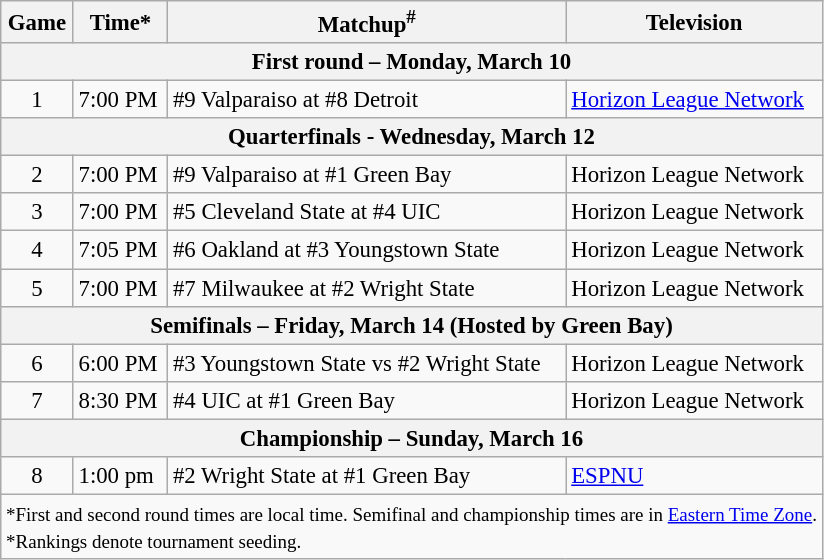<table class="wikitable" style="font-size: 95%">
<tr align="center">
<th>Game</th>
<th>Time*</th>
<th>Matchup<sup>#</sup></th>
<th>Television</th>
</tr>
<tr>
<th colspan=4>First round – Monday, March 10</th>
</tr>
<tr>
<td align=center>1</td>
<td>7:00 PM</td>
<td>#9 Valparaiso at #8 Detroit</td>
<td><a href='#'>Horizon League Network</a></td>
</tr>
<tr>
<th colspan=4>Quarterfinals - Wednesday, March 12</th>
</tr>
<tr>
<td align=center>2</td>
<td>7:00 PM</td>
<td>#9 Valparaiso at #1 Green Bay</td>
<td>Horizon League Network</td>
</tr>
<tr>
<td align=center>3</td>
<td>7:00 PM</td>
<td>#5 Cleveland State at #4 UIC</td>
<td>Horizon League Network</td>
</tr>
<tr>
<td align=center>4</td>
<td>7:05 PM</td>
<td>#6 Oakland at #3 Youngstown State</td>
<td>Horizon League Network</td>
</tr>
<tr>
<td align=center>5</td>
<td>7:00 PM</td>
<td>#7 Milwaukee at #2 Wright State</td>
<td>Horizon League Network</td>
</tr>
<tr>
<th colspan=4>Semifinals – Friday, March 14 (Hosted by Green Bay)</th>
</tr>
<tr>
<td align=center>6</td>
<td>6:00 PM</td>
<td>#3 Youngstown State vs #2 Wright State</td>
<td>Horizon League Network</td>
</tr>
<tr>
<td align=center>7</td>
<td>8:30 PM</td>
<td>#4 UIC at #1 Green Bay</td>
<td>Horizon League Network</td>
</tr>
<tr>
<th colspan=4>Championship – Sunday, March 16</th>
</tr>
<tr>
<td align=center>8</td>
<td>1:00 pm</td>
<td>#2 Wright State at #1 Green Bay</td>
<td><a href='#'>ESPNU</a></td>
</tr>
<tr>
<td colspan=4><small>*First and second round times are local time. Semifinal and championship times are in <a href='#'>Eastern Time Zone</a>. <br>*Rankings denote tournament seeding.</small></td>
</tr>
</table>
